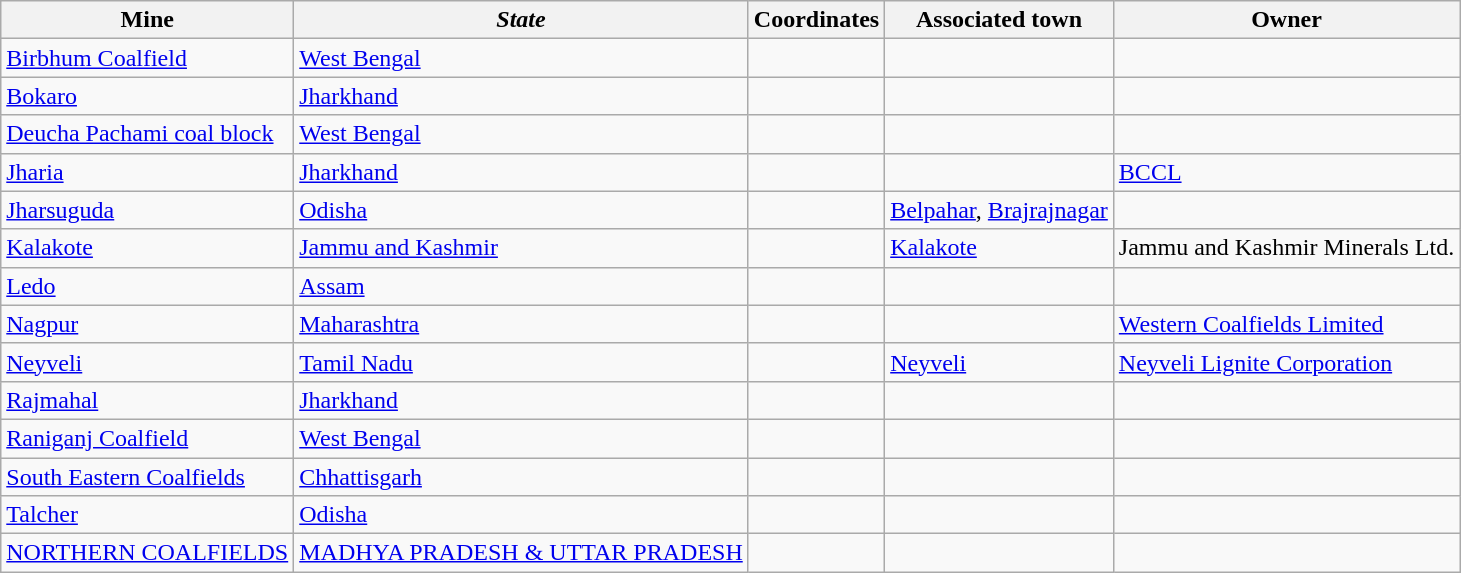<table class="sortable wikitable">
<tr>
<th scope="col">Mine</th>
<th scope="col"><em>State</em></th>
<th scope="col">Coordinates</th>
<th scope="col">Associated town</th>
<th scope="col">Owner</th>
</tr>
<tr>
<td><a href='#'>Birbhum Coalfield</a></td>
<td><a href='#'>West Bengal</a></td>
<td></td>
<td></td>
<td></td>
</tr>
<tr>
<td><a href='#'>Bokaro</a></td>
<td><a href='#'>Jharkhand</a></td>
<td></td>
<td></td>
<td></td>
</tr>
<tr>
<td><a href='#'>Deucha Pachami coal block</a></td>
<td><a href='#'>West Bengal</a></td>
<td></td>
<td></td>
<td></td>
</tr>
<tr>
<td><a href='#'>Jharia</a></td>
<td><a href='#'>Jharkhand</a></td>
<td></td>
<td></td>
<td><a href='#'>BCCL</a></td>
</tr>
<tr>
<td><a href='#'>Jharsuguda</a></td>
<td><a href='#'>Odisha</a></td>
<td></td>
<td><a href='#'>Belpahar</a>, <a href='#'>Brajrajnagar</a></td>
<td></td>
</tr>
<tr>
<td><a href='#'>Kalakote</a></td>
<td><a href='#'>Jammu and Kashmir</a></td>
<td></td>
<td><a href='#'>Kalakote</a></td>
<td>Jammu and Kashmir Minerals Ltd.</td>
</tr>
<tr>
<td><a href='#'>Ledo</a></td>
<td><a href='#'>Assam</a></td>
<td></td>
<td></td>
<td></td>
</tr>
<tr>
<td><a href='#'>Nagpur</a></td>
<td><a href='#'>Maharashtra</a></td>
<td></td>
<td></td>
<td><a href='#'>Western Coalfields Limited</a></td>
</tr>
<tr>
<td><a href='#'>Neyveli</a></td>
<td><a href='#'>Tamil Nadu</a></td>
<td></td>
<td><a href='#'>Neyveli</a></td>
<td><a href='#'>Neyveli Lignite Corporation</a></td>
</tr>
<tr>
<td><a href='#'>Rajmahal</a></td>
<td><a href='#'>Jharkhand</a></td>
<td></td>
<td></td>
<td></td>
</tr>
<tr>
<td><a href='#'>Raniganj Coalfield</a></td>
<td><a href='#'>West Bengal</a></td>
<td></td>
<td></td>
<td></td>
</tr>
<tr>
<td><a href='#'>South Eastern Coalfields</a></td>
<td><a href='#'>Chhattisgarh</a></td>
<td></td>
<td></td>
<td></td>
</tr>
<tr>
<td><a href='#'>Talcher</a></td>
<td><a href='#'>Odisha</a></td>
<td></td>
<td></td>
<td></td>
</tr>
<tr>
<td><a href='#'>NORTHERN COALFIELDS</a></td>
<td><a href='#'>MADHYA PRADESH & UTTAR PRADESH</a></td>
<td></td>
<td></td>
<td></td>
</tr>
</table>
